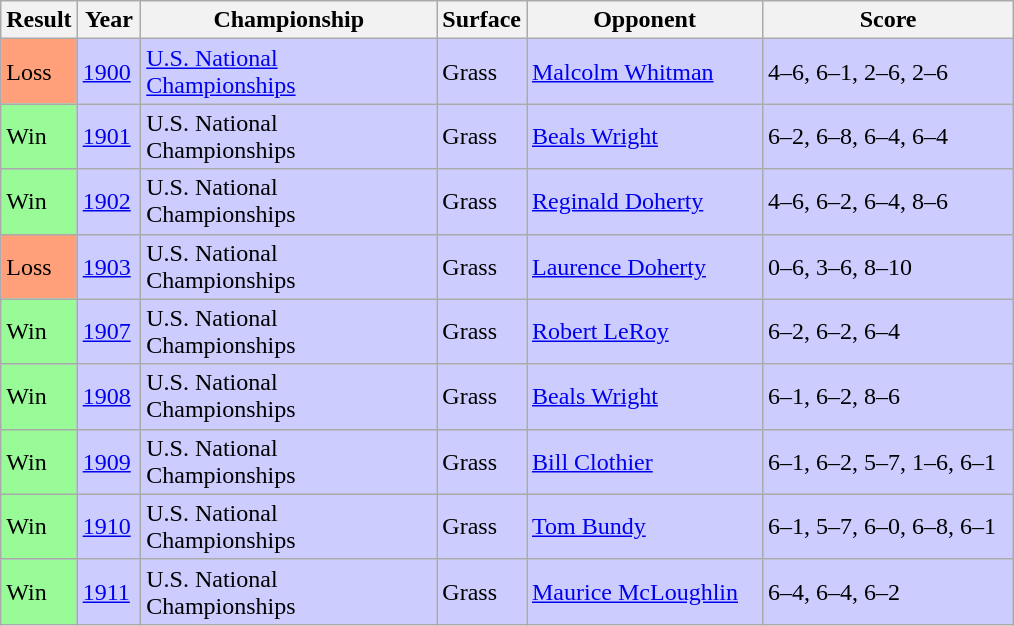<table class='sortable wikitable'>
<tr>
<th style="width:40px">Result</th>
<th style="width:35px">Year</th>
<th style="width:190px">Championship</th>
<th style="width:50px">Surface</th>
<th style="width:150px">Opponent</th>
<th style="width:160px" class="unsortable">Score</th>
</tr>
<tr style="background:#ccf;">
<td style="background:#ffa07a;">Loss</td>
<td><a href='#'>1900</a></td>
<td><a href='#'>U.S. National Championships</a></td>
<td>Grass</td>
<td> <a href='#'>Malcolm Whitman</a></td>
<td>4–6, 6–1, 2–6, 2–6</td>
</tr>
<tr style="background:#ccf;">
<td style="background:#98fb98;">Win</td>
<td><a href='#'>1901</a></td>
<td>U.S. National Championships</td>
<td>Grass</td>
<td> <a href='#'>Beals Wright</a></td>
<td>6–2, 6–8, 6–4, 6–4</td>
</tr>
<tr style="background:#ccf;">
<td style="background:#98fb98;">Win</td>
<td><a href='#'>1902</a></td>
<td>U.S. National Championships</td>
<td>Grass</td>
<td> <a href='#'>Reginald Doherty</a></td>
<td>4–6, 6–2, 6–4, 8–6</td>
</tr>
<tr style="background:#ccf;">
<td style="background:#ffa07a;">Loss</td>
<td><a href='#'>1903</a></td>
<td>U.S. National Championships</td>
<td>Grass</td>
<td> <a href='#'>Laurence Doherty</a></td>
<td>0–6, 3–6, 8–10</td>
</tr>
<tr style="background:#ccf;">
<td style="background:#98fb98;">Win</td>
<td><a href='#'>1907</a></td>
<td>U.S. National Championships</td>
<td>Grass</td>
<td> <a href='#'>Robert LeRoy</a></td>
<td>6–2, 6–2, 6–4</td>
</tr>
<tr style="background:#ccf;">
<td style="background:#98fb98;">Win</td>
<td><a href='#'>1908</a></td>
<td>U.S. National Championships</td>
<td>Grass</td>
<td> <a href='#'>Beals Wright</a></td>
<td>6–1, 6–2, 8–6</td>
</tr>
<tr style="background:#ccf;">
<td style="background:#98fb98;">Win</td>
<td><a href='#'>1909</a></td>
<td>U.S. National Championships</td>
<td>Grass</td>
<td> <a href='#'>Bill Clothier</a></td>
<td>6–1, 6–2, 5–7, 1–6, 6–1</td>
</tr>
<tr style="background:#ccf;">
<td style="background:#98fb98;">Win</td>
<td><a href='#'>1910</a></td>
<td>U.S. National Championships</td>
<td>Grass</td>
<td> <a href='#'>Tom Bundy</a></td>
<td>6–1, 5–7, 6–0, 6–8, 6–1</td>
</tr>
<tr style="background:#ccf;">
<td style="background:#98fb98;">Win</td>
<td><a href='#'>1911</a></td>
<td>U.S. National Championships</td>
<td>Grass</td>
<td> <a href='#'>Maurice McLoughlin</a></td>
<td>6–4, 6–4, 6–2</td>
</tr>
</table>
